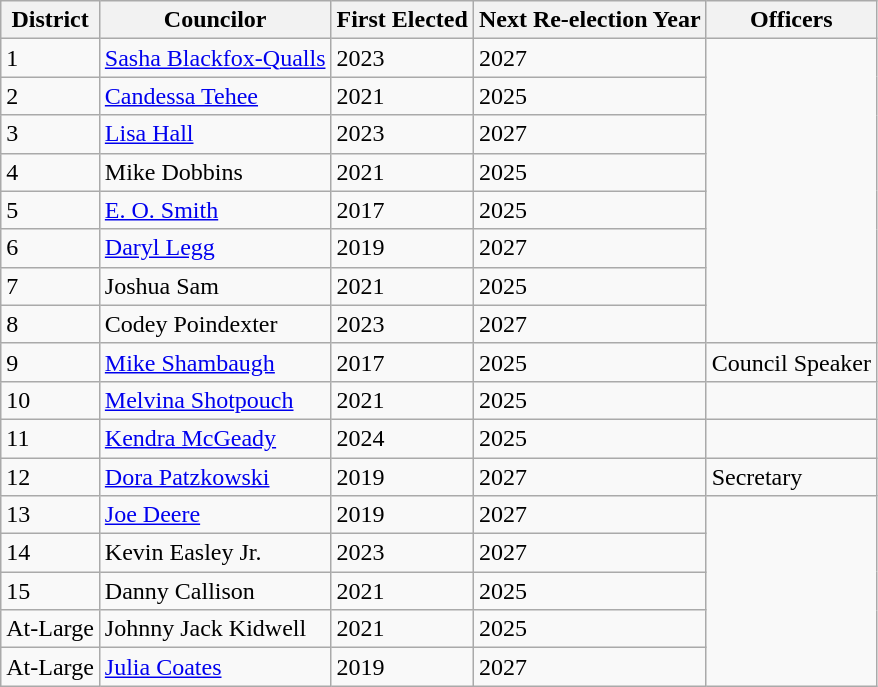<table class="wikitable">
<tr>
<th>District</th>
<th>Councilor</th>
<th>First Elected</th>
<th>Next Re-election Year</th>
<th>Officers</th>
</tr>
<tr>
<td>1</td>
<td><a href='#'>Sasha Blackfox-Qualls</a></td>
<td>2023</td>
<td>2027</td>
</tr>
<tr>
<td>2</td>
<td><a href='#'>Candessa Tehee</a></td>
<td>2021</td>
<td>2025</td>
</tr>
<tr>
<td>3</td>
<td><a href='#'>Lisa Hall</a></td>
<td>2023</td>
<td>2027</td>
</tr>
<tr>
<td>4</td>
<td>Mike Dobbins</td>
<td>2021</td>
<td>2025</td>
</tr>
<tr>
<td>5</td>
<td><a href='#'>E. O. Smith</a></td>
<td>2017</td>
<td>2025</td>
</tr>
<tr>
<td>6</td>
<td><a href='#'>Daryl Legg</a></td>
<td>2019</td>
<td>2027</td>
</tr>
<tr>
<td>7</td>
<td>Joshua Sam</td>
<td>2021</td>
<td>2025</td>
</tr>
<tr>
<td>8</td>
<td>Codey Poindexter</td>
<td>2023</td>
<td>2027</td>
</tr>
<tr>
<td>9</td>
<td><a href='#'>Mike Shambaugh</a></td>
<td>2017</td>
<td>2025</td>
<td>Council Speaker</td>
</tr>
<tr>
<td>10</td>
<td><a href='#'>Melvina Shotpouch</a></td>
<td>2021</td>
<td>2025</td>
</tr>
<tr>
<td>11</td>
<td><a href='#'>Kendra McGeady</a></td>
<td>2024</td>
<td>2025</td>
<td></td>
</tr>
<tr>
<td>12</td>
<td><a href='#'>Dora Patzkowski</a></td>
<td>2019</td>
<td>2027</td>
<td>Secretary</td>
</tr>
<tr>
<td>13</td>
<td><a href='#'>Joe Deere</a></td>
<td>2019</td>
<td>2027</td>
</tr>
<tr>
<td>14</td>
<td>Kevin Easley Jr.</td>
<td>2023</td>
<td>2027</td>
</tr>
<tr>
<td>15</td>
<td>Danny Callison</td>
<td>2021</td>
<td>2025</td>
</tr>
<tr>
<td>At-Large</td>
<td>Johnny Jack Kidwell</td>
<td>2021</td>
<td>2025</td>
</tr>
<tr>
<td>At-Large</td>
<td><a href='#'>Julia Coates</a></td>
<td>2019</td>
<td>2027</td>
</tr>
</table>
